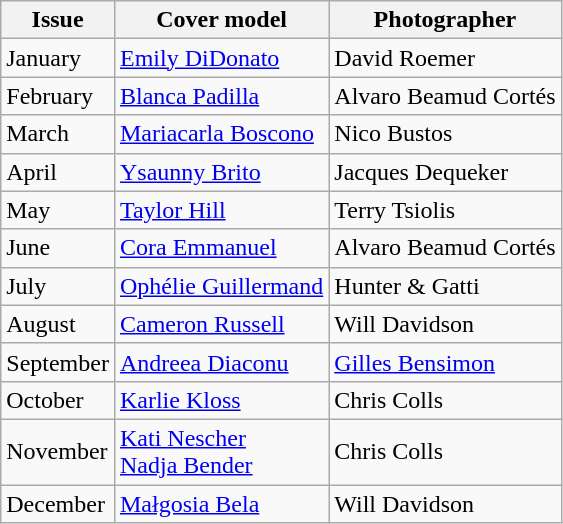<table class="wikitable">
<tr>
<th>Issue</th>
<th>Cover model</th>
<th>Photographer</th>
</tr>
<tr>
<td>January</td>
<td><a href='#'>Emily DiDonato</a></td>
<td>David Roemer</td>
</tr>
<tr>
<td>February</td>
<td><a href='#'>Blanca Padilla</a></td>
<td>Alvaro Beamud Cortés</td>
</tr>
<tr>
<td>March</td>
<td><a href='#'>Mariacarla Boscono</a></td>
<td>Nico Bustos</td>
</tr>
<tr>
<td>April</td>
<td><a href='#'>Ysaunny Brito</a></td>
<td>Jacques Dequeker</td>
</tr>
<tr>
<td>May</td>
<td><a href='#'>Taylor Hill</a></td>
<td>Terry Tsiolis</td>
</tr>
<tr>
<td>June</td>
<td><a href='#'>Cora Emmanuel</a></td>
<td>Alvaro Beamud Cortés</td>
</tr>
<tr>
<td>July</td>
<td><a href='#'>Ophélie Guillermand</a></td>
<td>Hunter & Gatti</td>
</tr>
<tr>
<td>August</td>
<td><a href='#'>Cameron Russell</a></td>
<td>Will Davidson</td>
</tr>
<tr>
<td>September</td>
<td><a href='#'>Andreea Diaconu</a></td>
<td><a href='#'>Gilles Bensimon</a></td>
</tr>
<tr>
<td>October</td>
<td><a href='#'>Karlie Kloss</a></td>
<td>Chris Colls</td>
</tr>
<tr>
<td>November</td>
<td><a href='#'>Kati Nescher</a><br><a href='#'>Nadja Bender</a></td>
<td>Chris Colls</td>
</tr>
<tr>
<td>December</td>
<td><a href='#'>Małgosia Bela</a></td>
<td>Will Davidson</td>
</tr>
</table>
